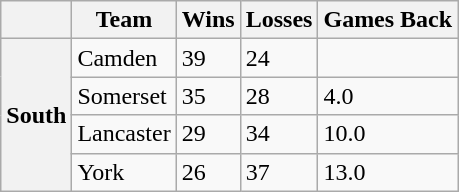<table class="wikitable">
<tr>
<th></th>
<th>Team</th>
<th>Wins</th>
<th>Losses</th>
<th>Games Back</th>
</tr>
<tr>
<th rowspan="4">South</th>
<td>Camden</td>
<td>39</td>
<td>24</td>
<td> </td>
</tr>
<tr>
<td>Somerset</td>
<td>35</td>
<td>28</td>
<td>4.0</td>
</tr>
<tr>
<td>Lancaster</td>
<td>29</td>
<td>34</td>
<td>10.0</td>
</tr>
<tr>
<td>York</td>
<td>26</td>
<td>37</td>
<td>13.0</td>
</tr>
</table>
